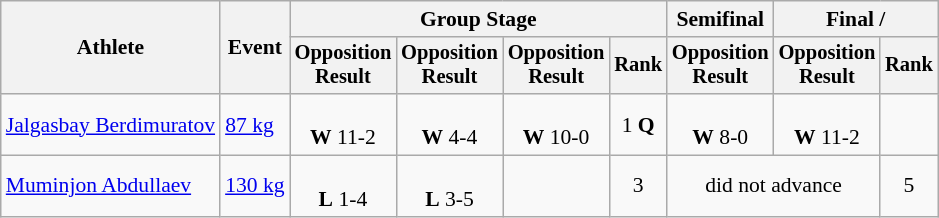<table class=wikitable style=font-size:90%;text-align:center>
<tr>
<th rowspan=2>Athlete</th>
<th rowspan=2>Event</th>
<th colspan=4>Group Stage</th>
<th>Semifinal</th>
<th colspan=2>Final / </th>
</tr>
<tr style=font-size:95%>
<th>Opposition<br>Result</th>
<th>Opposition<br>Result</th>
<th>Opposition<br>Result</th>
<th>Rank</th>
<th>Opposition<br>Result</th>
<th>Opposition<br>Result</th>
<th>Rank</th>
</tr>
<tr>
<td align=left><a href='#'>Jalgasbay Berdimuratov</a></td>
<td align=left><a href='#'>87 kg</a></td>
<td><br><strong>W</strong> 11-2</td>
<td><br><strong>W</strong> 4-4</td>
<td><br><strong>W</strong> 10-0</td>
<td>1 <strong>Q</strong></td>
<td><br><strong>W</strong> 8-0</td>
<td><br><strong>W</strong> 11-2</td>
<td></td>
</tr>
<tr>
<td align=left><a href='#'>Muminjon Abdullaev</a></td>
<td align=left><a href='#'>130 kg</a></td>
<td><br><strong>L</strong> 1-4</td>
<td><br><strong>L</strong> 3-5</td>
<td></td>
<td>3</td>
<td colspan=2>did not advance</td>
<td>5</td>
</tr>
</table>
